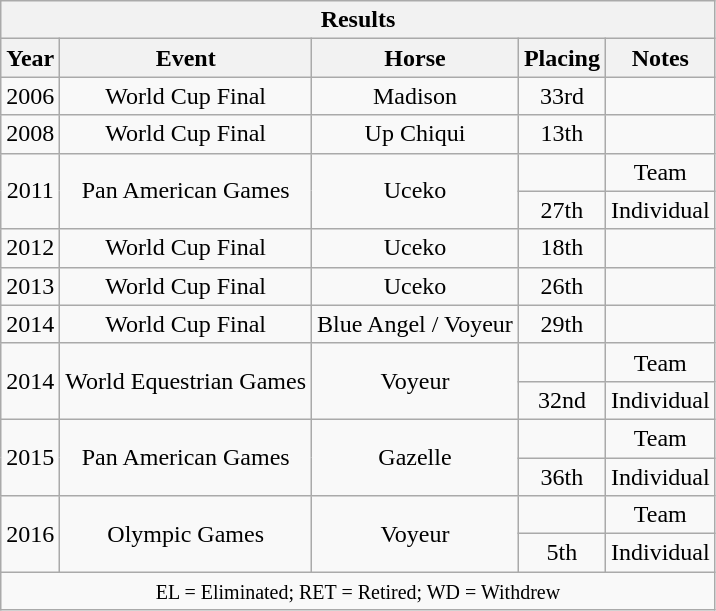<table class="wikitable" style="text-align:center">
<tr>
<th colspan="11" align="center"><strong>Results</strong></th>
</tr>
<tr>
<th>Year</th>
<th>Event</th>
<th>Horse</th>
<th>Placing</th>
<th>Notes</th>
</tr>
<tr>
<td>2006</td>
<td>World Cup Final</td>
<td>Madison</td>
<td>33rd</td>
<td></td>
</tr>
<tr>
<td>2008</td>
<td>World Cup Final</td>
<td>Up Chiqui</td>
<td>13th</td>
<td></td>
</tr>
<tr>
<td rowspan="2">2011</td>
<td rowspan="2">Pan American Games</td>
<td rowspan="2">Uceko</td>
<td></td>
<td>Team</td>
</tr>
<tr>
<td>27th</td>
<td>Individual</td>
</tr>
<tr>
<td>2012</td>
<td>World Cup Final</td>
<td>Uceko</td>
<td>18th</td>
<td></td>
</tr>
<tr>
<td>2013</td>
<td>World Cup Final</td>
<td>Uceko</td>
<td>26th</td>
<td></td>
</tr>
<tr>
<td>2014</td>
<td>World Cup Final</td>
<td>Blue Angel / Voyeur</td>
<td>29th</td>
<td></td>
</tr>
<tr>
<td rowspan="2">2014</td>
<td rowspan="2">World Equestrian Games</td>
<td rowspan="2">Voyeur</td>
<td></td>
<td>Team</td>
</tr>
<tr>
<td>32nd</td>
<td>Individual</td>
</tr>
<tr>
<td rowspan="2">2015</td>
<td rowspan="2">Pan American Games</td>
<td rowspan="2">Gazelle</td>
<td></td>
<td>Team</td>
</tr>
<tr>
<td>36th</td>
<td>Individual</td>
</tr>
<tr>
<td rowspan="2">2016</td>
<td rowspan="2">Olympic Games</td>
<td rowspan="2">Voyeur</td>
<td></td>
<td>Team</td>
</tr>
<tr>
<td>5th</td>
<td>Individual</td>
</tr>
<tr>
<td colspan="11" align="center"><small> EL = Eliminated; RET = Retired; WD = Withdrew </small></td>
</tr>
</table>
